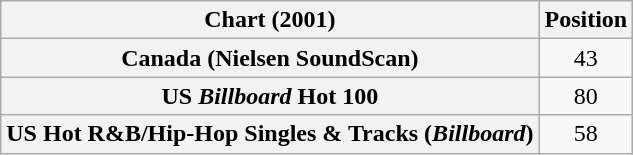<table class="wikitable sortable plainrowheaders" style="text-align:center">
<tr>
<th scope="col">Chart (2001)</th>
<th scope="col">Position</th>
</tr>
<tr>
<th scope="row">Canada (Nielsen SoundScan)</th>
<td>43</td>
</tr>
<tr>
<th scope="row">US <em>Billboard</em> Hot 100</th>
<td>80</td>
</tr>
<tr>
<th scope="row">US Hot R&B/Hip-Hop Singles & Tracks (<em>Billboard</em>)<br></th>
<td>58</td>
</tr>
</table>
